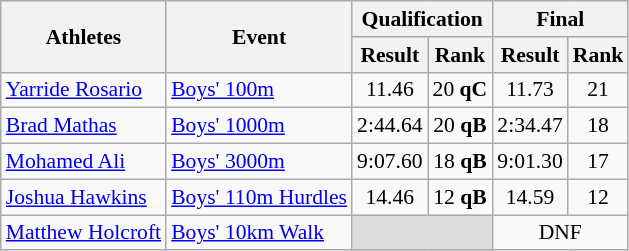<table class="wikitable" border="1" style="font-size:90%">
<tr>
<th rowspan=2>Athletes</th>
<th rowspan=2>Event</th>
<th colspan=2>Qualification</th>
<th colspan=2>Final</th>
</tr>
<tr>
<th>Result</th>
<th>Rank</th>
<th>Result</th>
<th>Rank</th>
</tr>
<tr>
<td><a href='#'>Yarride Rosario</a></td>
<td><a href='#'>Boys' 100m</a></td>
<td align=center>11.46</td>
<td align=center>20 <strong>qC</strong></td>
<td align=center>11.73</td>
<td align=center>21</td>
</tr>
<tr>
<td><a href='#'>Brad Mathas</a></td>
<td><a href='#'>Boys' 1000m</a></td>
<td align=center>2:44.64</td>
<td align=center>20 <strong>qB</strong></td>
<td align=center>2:34.47</td>
<td align=center>18</td>
</tr>
<tr>
<td><a href='#'>Mohamed Ali</a></td>
<td><a href='#'>Boys' 3000m</a></td>
<td align=center>9:07.60</td>
<td align=center>18 <strong>qB</strong></td>
<td align=center>9:01.30</td>
<td align=center>17</td>
</tr>
<tr>
<td><a href='#'>Joshua Hawkins</a></td>
<td><a href='#'>Boys' 110m Hurdles</a></td>
<td align=center>14.46</td>
<td align=center>12 <strong>qB</strong></td>
<td align=center>14.59</td>
<td align=center>12</td>
</tr>
<tr>
<td><a href='#'>Matthew Holcroft</a></td>
<td><a href='#'>Boys' 10km Walk</a></td>
<td colspan=2 bgcolor=#DCDCDC></td>
<td colspan=2 align=center>DNF</td>
</tr>
</table>
